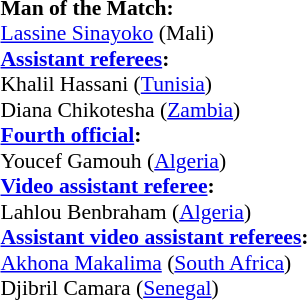<table style="width:100%; font-size:90%;">
<tr>
<td><br><strong>Man of the Match:</strong>
<br><a href='#'>Lassine Sinayoko</a> (Mali)<br><strong><a href='#'>Assistant referees</a>:</strong>
<br>Khalil Hassani (<a href='#'>Tunisia</a>)
<br>Diana Chikotesha (<a href='#'>Zambia</a>)
<br><strong><a href='#'>Fourth official</a>:</strong>
<br>Youcef Gamouh (<a href='#'>Algeria</a>)
<br><strong><a href='#'>Video assistant referee</a>:</strong>
<br>Lahlou Benbraham (<a href='#'>Algeria</a>)
<br><strong><a href='#'>Assistant video assistant referees</a>:</strong>
<br><a href='#'>Akhona Makalima</a> (<a href='#'>South Africa</a>)
<br>Djibril Camara (<a href='#'>Senegal</a>)</td>
</tr>
</table>
